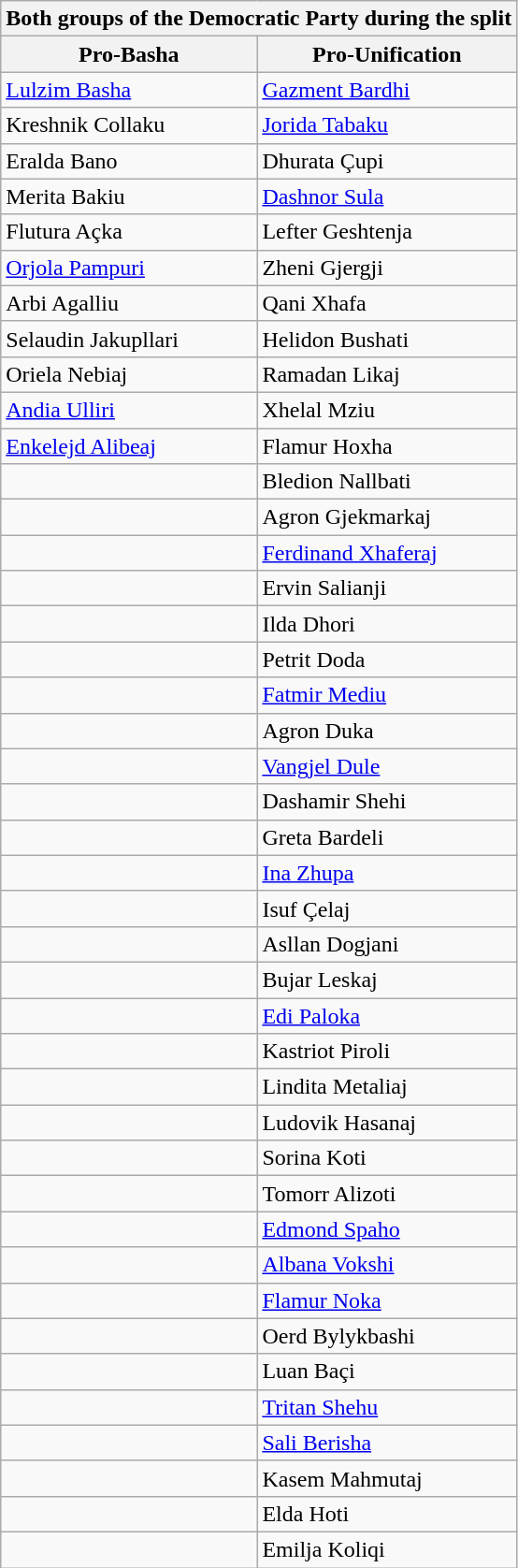<table class="wikitable mw-collapsible">
<tr>
<th colspan="2">Both groups of the Democratic Party during the split</th>
</tr>
<tr>
<th>Pro-Basha</th>
<th>Pro-Unification</th>
</tr>
<tr>
<td><a href='#'>Lulzim Basha</a></td>
<td><a href='#'>Gazment Bardhi</a></td>
</tr>
<tr>
<td>Kreshnik Collaku</td>
<td><a href='#'>Jorida Tabaku</a></td>
</tr>
<tr>
<td>Eralda Bano</td>
<td>Dhurata Çupi</td>
</tr>
<tr>
<td>Merita Bakiu</td>
<td><a href='#'>Dashnor Sula</a></td>
</tr>
<tr>
<td>Flutura Açka</td>
<td>Lefter Geshtenja</td>
</tr>
<tr>
<td><a href='#'>Orjola Pampuri</a></td>
<td>Zheni Gjergji</td>
</tr>
<tr>
<td>Arbi Agalliu</td>
<td>Qani Xhafa</td>
</tr>
<tr>
<td>Selaudin Jakupllari</td>
<td>Helidon Bushati</td>
</tr>
<tr>
<td>Oriela Nebiaj</td>
<td>Ramadan Likaj</td>
</tr>
<tr>
<td><a href='#'>Andia Ulliri</a></td>
<td>Xhelal Mziu</td>
</tr>
<tr>
<td><a href='#'>Enkelejd Alibeaj</a></td>
<td>Flamur Hoxha</td>
</tr>
<tr>
<td></td>
<td>Bledion Nallbati</td>
</tr>
<tr>
<td></td>
<td>Agron Gjekmarkaj</td>
</tr>
<tr>
<td></td>
<td><a href='#'>Ferdinand Xhaferaj</a></td>
</tr>
<tr>
<td></td>
<td>Ervin Salianji</td>
</tr>
<tr>
<td></td>
<td>Ilda Dhori</td>
</tr>
<tr>
<td></td>
<td>Petrit Doda</td>
</tr>
<tr>
<td></td>
<td><a href='#'>Fatmir Mediu</a></td>
</tr>
<tr>
<td></td>
<td>Agron Duka</td>
</tr>
<tr>
<td></td>
<td><a href='#'>Vangjel Dule</a></td>
</tr>
<tr>
<td></td>
<td>Dashamir Shehi</td>
</tr>
<tr>
<td></td>
<td>Greta Bardeli</td>
</tr>
<tr>
<td></td>
<td><a href='#'>Ina Zhupa</a></td>
</tr>
<tr>
<td></td>
<td>Isuf Çelaj</td>
</tr>
<tr>
<td></td>
<td>Asllan Dogjani</td>
</tr>
<tr>
<td></td>
<td>Bujar Leskaj</td>
</tr>
<tr>
<td></td>
<td><a href='#'>Edi Paloka</a></td>
</tr>
<tr>
<td></td>
<td>Kastriot Piroli</td>
</tr>
<tr>
<td></td>
<td>Lindita Metaliaj</td>
</tr>
<tr>
<td></td>
<td>Ludovik Hasanaj</td>
</tr>
<tr>
<td></td>
<td>Sorina Koti</td>
</tr>
<tr>
<td></td>
<td>Tomorr Alizoti</td>
</tr>
<tr>
<td></td>
<td><a href='#'>Edmond Spaho</a></td>
</tr>
<tr>
<td></td>
<td><a href='#'>Albana Vokshi</a></td>
</tr>
<tr>
<td></td>
<td><a href='#'>Flamur Noka</a></td>
</tr>
<tr>
<td></td>
<td>Oerd Bylykbashi</td>
</tr>
<tr>
<td></td>
<td>Luan Baçi</td>
</tr>
<tr>
<td></td>
<td><a href='#'>Tritan Shehu</a></td>
</tr>
<tr>
<td></td>
<td><a href='#'>Sali Berisha</a></td>
</tr>
<tr>
<td></td>
<td>Kasem Mahmutaj</td>
</tr>
<tr>
<td></td>
<td>Elda Hoti</td>
</tr>
<tr>
<td></td>
<td>Emilja Koliqi</td>
</tr>
</table>
